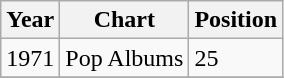<table class="wikitable">
<tr>
<th align="left">Year</th>
<th align="left">Chart</th>
<th align="left">Position</th>
</tr>
<tr>
<td align="left">1971</td>
<td align="left">Pop Albums</td>
<td align="left">25</td>
</tr>
<tr>
</tr>
</table>
